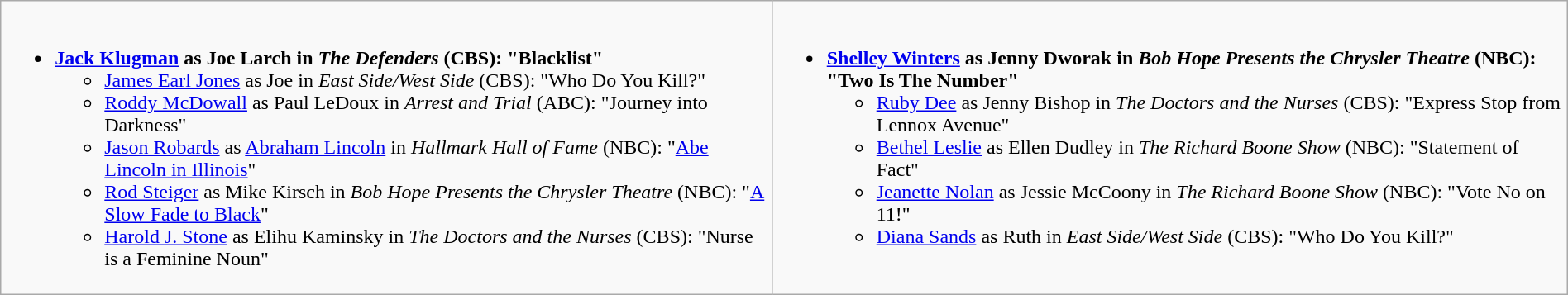<table class=wikitable width="100%">
<tr>
<td style="vertical-align:top;"><br><ul><li><strong><a href='#'>Jack Klugman</a> as Joe Larch in <em>The Defenders</em> (CBS): "Blacklist"</strong><ul><li><a href='#'>James Earl Jones</a> as Joe in <em>East Side/West Side</em> (CBS): "Who Do You Kill?"</li><li><a href='#'>Roddy McDowall</a> as Paul LeDoux in <em>Arrest and Trial</em> (ABC): "Journey into Darkness"</li><li><a href='#'>Jason Robards</a> as <a href='#'>Abraham Lincoln</a> in <em>Hallmark Hall of Fame</em> (NBC): "<a href='#'>Abe Lincoln in Illinois</a>"</li><li><a href='#'>Rod Steiger</a> as Mike Kirsch in <em>Bob Hope Presents the Chrysler Theatre</em> (NBC): "<a href='#'>A Slow Fade to Black</a>"</li><li><a href='#'>Harold J. Stone</a> as Elihu Kaminsky in <em>The Doctors and the Nurses</em> (CBS): "Nurse is a Feminine Noun"</li></ul></li></ul></td>
<td style="vertical-align:top;"><br><ul><li><strong><a href='#'>Shelley Winters</a> as Jenny Dworak in <em>Bob Hope Presents the Chrysler Theatre</em> (NBC): "Two Is The Number"</strong><ul><li><a href='#'>Ruby Dee</a> as Jenny Bishop in <em>The Doctors and the Nurses</em> (CBS): "Express Stop from Lennox Avenue"</li><li><a href='#'>Bethel Leslie</a> as Ellen Dudley in <em>The Richard Boone Show</em> (NBC): "Statement of Fact"</li><li><a href='#'>Jeanette Nolan</a> as Jessie McCoony in <em>The Richard Boone Show</em> (NBC): "Vote No on 11!"</li><li><a href='#'>Diana Sands</a> as Ruth in <em>East Side/West Side</em> (CBS): "Who Do You Kill?"</li></ul></li></ul></td>
</tr>
</table>
